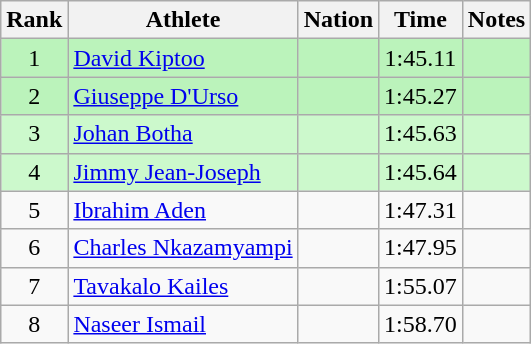<table class="wikitable sortable" style="text-align:center">
<tr>
<th>Rank</th>
<th>Athlete</th>
<th>Nation</th>
<th>Time</th>
<th>Notes</th>
</tr>
<tr bgcolor=bbf3bb>
<td>1</td>
<td align=left><a href='#'>David Kiptoo</a></td>
<td align=left></td>
<td>1:45.11</td>
<td></td>
</tr>
<tr bgcolor=bbf3bb>
<td>2</td>
<td align=left><a href='#'>Giuseppe D'Urso</a></td>
<td align=left></td>
<td>1:45.27</td>
<td></td>
</tr>
<tr bgcolor=ccf9cc>
<td>3</td>
<td align=left><a href='#'>Johan Botha</a></td>
<td align=left></td>
<td>1:45.63</td>
<td></td>
</tr>
<tr bgcolor=ccf9cc>
<td>4</td>
<td align=left><a href='#'>Jimmy Jean-Joseph</a></td>
<td align=left></td>
<td>1:45.64</td>
<td></td>
</tr>
<tr>
<td>5</td>
<td align=left><a href='#'>Ibrahim Aden</a></td>
<td align=left></td>
<td>1:47.31</td>
<td></td>
</tr>
<tr>
<td>6</td>
<td align=left><a href='#'>Charles Nkazamyampi</a></td>
<td align=left></td>
<td>1:47.95</td>
<td></td>
</tr>
<tr>
<td>7</td>
<td align=left><a href='#'>Tavakalo Kailes</a></td>
<td align=left></td>
<td>1:55.07</td>
<td></td>
</tr>
<tr>
<td>8</td>
<td align=left><a href='#'>Naseer Ismail</a></td>
<td align=left></td>
<td>1:58.70</td>
<td></td>
</tr>
</table>
